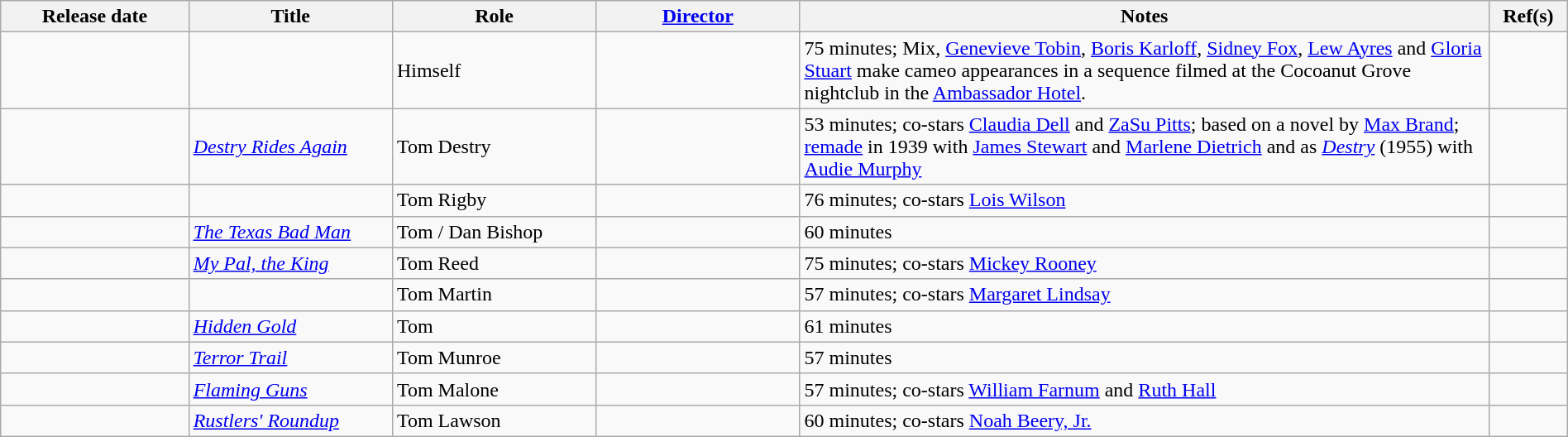<table class="wikitable sortable sticky-header" width=100%>
<tr>
<th scope="col" with=10%>Release date</th>
<th scope="col" width=13%>Title</th>
<th scope="col" width=13%>Role</th>
<th scope="col" width=13%><a href='#'>Director</a></th>
<th scope="col" class="unsortable" width=44%>Notes</th>
<th scope="col" class="unsortable" width=5%>Ref(s)</th>
</tr>
<tr>
<td></td>
<td scope="row"><em></em></td>
<td>Himself</td>
<td></td>
<td>75 minutes; Mix, <a href='#'>Genevieve Tobin</a>, <a href='#'>Boris Karloff</a>, <a href='#'>Sidney Fox</a>, <a href='#'>Lew Ayres</a> and <a href='#'>Gloria Stuart</a> make cameo appearances in a sequence filmed at the Cocoanut Grove nightclub in the <a href='#'>Ambassador Hotel</a>.</td>
<td align="center"></td>
</tr>
<tr>
<td></td>
<td scope="row"><em><a href='#'>Destry Rides Again</a></em></td>
<td>Tom Destry</td>
<td></td>
<td>53 minutes; co-stars <a href='#'>Claudia Dell</a> and <a href='#'>ZaSu Pitts</a>; based on a novel by <a href='#'>Max Brand</a>; <a href='#'>remade</a> in 1939 with <a href='#'>James Stewart</a> and <a href='#'>Marlene Dietrich</a> and as <em><a href='#'>Destry</a></em> (1955) with <a href='#'>Audie Murphy</a></td>
<td align="center"><br></td>
</tr>
<tr>
<td></td>
<td scope="row"><em></em></td>
<td>Tom Rigby</td>
<td></td>
<td>76 minutes; co-stars <a href='#'>Lois Wilson</a></td>
<td align="center"></td>
</tr>
<tr>
<td></td>
<td scope="row"><em><a href='#'>The Texas Bad Man</a></em></td>
<td>Tom / Dan Bishop</td>
<td></td>
<td>60 minutes</td>
<td align="center"></td>
</tr>
<tr>
<td></td>
<td scope="row"><em><a href='#'>My Pal, the King</a></em></td>
<td>Tom Reed</td>
<td></td>
<td>75 minutes; co-stars <a href='#'>Mickey Rooney</a></td>
<td align="center"></td>
</tr>
<tr>
<td></td>
<td scope="row"><em></em></td>
<td>Tom Martin</td>
<td></td>
<td>57 minutes; co-stars <a href='#'>Margaret Lindsay</a></td>
<td align="center"></td>
</tr>
<tr>
<td></td>
<td scope="row"><em><a href='#'>Hidden Gold</a></em></td>
<td>Tom</td>
<td></td>
<td>61 minutes</td>
<td align="center"></td>
</tr>
<tr>
<td></td>
<td scope="row"><em><a href='#'>Terror Trail</a></em></td>
<td>Tom Munroe</td>
<td></td>
<td>57 minutes</td>
<td align="center"></td>
</tr>
<tr>
<td></td>
<td scope="row"><em><a href='#'>Flaming Guns</a></em></td>
<td>Tom Malone</td>
<td></td>
<td>57 minutes; co-stars <a href='#'>William Farnum</a> and <a href='#'>Ruth Hall</a></td>
<td align="center"></td>
</tr>
<tr>
<td></td>
<td scope="row"><em><a href='#'>Rustlers' Roundup</a></em></td>
<td>Tom Lawson</td>
<td></td>
<td>60 minutes; co-stars <a href='#'>Noah Beery, Jr.</a></td>
<td align="center"></td>
</tr>
</table>
